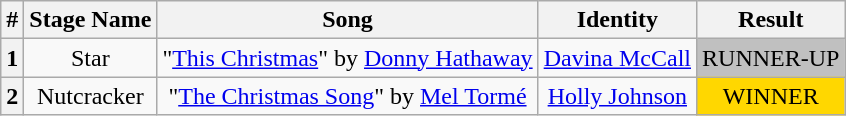<table class="wikitable plainrowheaders" style="text-align: center;">
<tr>
<th>#</th>
<th>Stage Name</th>
<th>Song</th>
<th>Identity</th>
<th>Result</th>
</tr>
<tr>
<th>1</th>
<td>Star</td>
<td>"<a href='#'>This Christmas</a>" by <a href='#'>Donny Hathaway</a></td>
<td><a href='#'>Davina McCall</a></td>
<td bgcolor=silver>RUNNER-UP</td>
</tr>
<tr>
<th>2</th>
<td>Nutcracker</td>
<td>"<a href='#'>The Christmas Song</a>" by <a href='#'>Mel Tormé</a></td>
<td><a href='#'>Holly Johnson</a></td>
<td bgcolor=gold>WINNER</td>
</tr>
</table>
